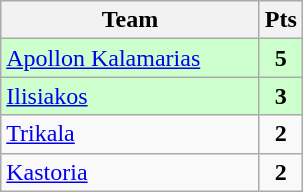<table class="wikitable" style="text-align: center;">
<tr>
<th width=165>Team</th>
<th width=20>Pts</th>
</tr>
<tr bgcolor="#ccffcc">
<td align=left><a href='#'>Apollon Kalamarias</a></td>
<td><strong>5</strong></td>
</tr>
<tr bgcolor="#ccffcc">
<td align=left><a href='#'>Ilisiakos</a></td>
<td><strong>3</strong></td>
</tr>
<tr>
<td align=left><a href='#'>Trikala</a></td>
<td><strong>2</strong></td>
</tr>
<tr>
<td align=left><a href='#'>Kastoria</a></td>
<td><strong>2</strong></td>
</tr>
</table>
